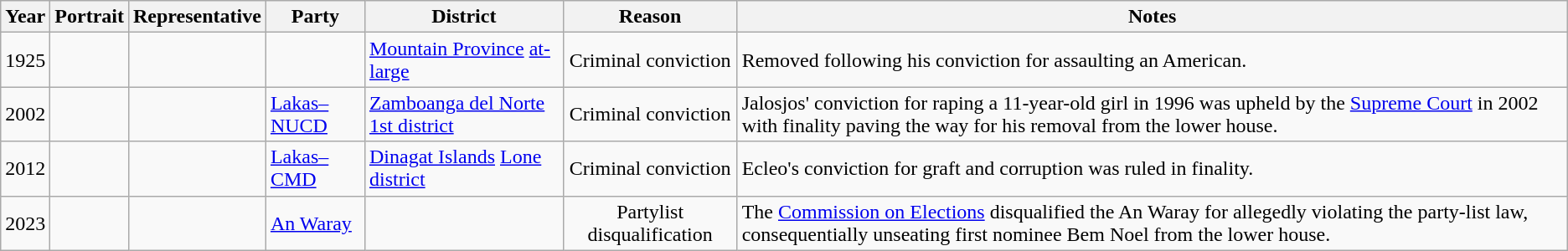<table class="wikitable sortable">
<tr>
<th>Year</th>
<th>Portrait</th>
<th>Representative</th>
<th>Party</th>
<th>District</th>
<th class=unsortable>Reason</th>
<th class=unsortable>Notes</th>
</tr>
<tr>
<td>1925</td>
<td></td>
<td></td>
<td></td>
<td><a href='#'>Mountain Province</a> <a href='#'>at-large</a></td>
<td align=center>Criminal conviction</td>
<td>Removed following his conviction for assaulting an American.</td>
</tr>
<tr>
<td>2002</td>
<td></td>
<td></td>
<td><a href='#'>Lakas–NUCD</a></td>
<td><a href='#'>Zamboanga del Norte</a> <a href='#'>1st district</a></td>
<td align=center>Criminal conviction</td>
<td>Jalosjos' conviction for raping a 11-year-old girl in 1996 was upheld by the <a href='#'>Supreme Court</a> in 2002 with finality paving the way for his removal from the lower house.</td>
</tr>
<tr>
<td>2012</td>
<td></td>
<td></td>
<td><a href='#'>Lakas–CMD</a></td>
<td><a href='#'>Dinagat Islands</a> <a href='#'>Lone district</a></td>
<td align=center>Criminal conviction</td>
<td>Ecleo's conviction for graft and corruption was ruled in finality.</td>
</tr>
<tr>
<td>2023</td>
<td></td>
<td></td>
<td><a href='#'>An Waray</a></td>
<td></td>
<td align=center>Partylist disqualification</td>
<td>The <a href='#'>Commission on Elections</a> disqualified the An Waray for allegedly violating the party-list law, consequentially unseating first nominee Bem Noel from the lower house.</td>
</tr>
</table>
